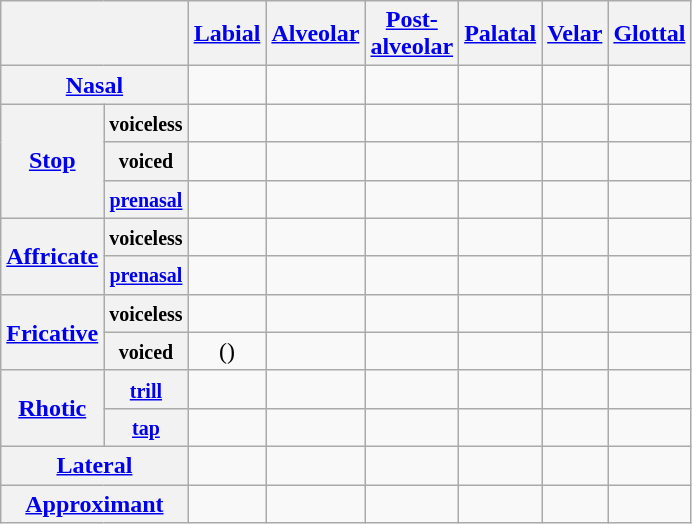<table class="wikitable" style="text-align:center">
<tr>
<th colspan="2"></th>
<th><a href='#'>Labial</a></th>
<th><a href='#'>Alveolar</a></th>
<th><a href='#'>Post-<br>alveolar</a></th>
<th><a href='#'>Palatal</a></th>
<th><a href='#'>Velar</a></th>
<th><a href='#'>Glottal</a></th>
</tr>
<tr>
<th colspan="2"><a href='#'>Nasal</a></th>
<td></td>
<td></td>
<td></td>
<td></td>
<td></td>
<td></td>
</tr>
<tr>
<th rowspan="3"><a href='#'>Stop</a></th>
<th><small>voiceless</small></th>
<td></td>
<td></td>
<td></td>
<td></td>
<td></td>
<td></td>
</tr>
<tr>
<th><small>voiced</small></th>
<td></td>
<td></td>
<td></td>
<td></td>
<td></td>
<td></td>
</tr>
<tr>
<th><small><a href='#'>prenasal</a></small></th>
<td></td>
<td></td>
<td></td>
<td></td>
<td></td>
<td></td>
</tr>
<tr>
<th rowspan="2"><a href='#'>Affricate</a></th>
<th><small>voiceless</small></th>
<td></td>
<td></td>
<td></td>
<td></td>
<td></td>
<td></td>
</tr>
<tr>
<th><small><a href='#'>prenasal</a></small></th>
<td></td>
<td></td>
<td></td>
<td></td>
<td></td>
<td></td>
</tr>
<tr>
<th rowspan="2"><a href='#'>Fricative</a></th>
<th><small>voiceless</small></th>
<td></td>
<td></td>
<td></td>
<td></td>
<td></td>
<td></td>
</tr>
<tr>
<th><small>voiced</small></th>
<td>()</td>
<td></td>
<td></td>
<td></td>
<td></td>
<td></td>
</tr>
<tr>
<th rowspan="2"><a href='#'>Rhotic</a></th>
<th><small><a href='#'>trill</a></small></th>
<td></td>
<td></td>
<td></td>
<td></td>
<td></td>
<td></td>
</tr>
<tr>
<th><small><a href='#'>tap</a></small></th>
<td></td>
<td></td>
<td></td>
<td></td>
<td></td>
<td></td>
</tr>
<tr>
<th colspan="2"><a href='#'>Lateral</a></th>
<td></td>
<td></td>
<td></td>
<td></td>
<td></td>
<td></td>
</tr>
<tr>
<th colspan="2"><a href='#'>Approximant</a></th>
<td></td>
<td></td>
<td></td>
<td></td>
<td></td>
<td></td>
</tr>
</table>
